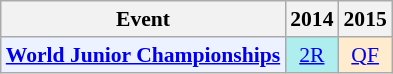<table class="wikitable" style="font-size: 90%; text-align:center">
<tr>
<th>Event</th>
<th>2014</th>
<th>2015</th>
</tr>
<tr>
<td bgcolor="#ECF2FF"; align="left"><strong><a href='#'>World Junior Championships</a></strong></td>
<td bgcolor=AFEEEE><a href='#'>2R</a></td>
<td bgcolor=FFEBCD><a href='#'>QF</a></td>
</tr>
</table>
